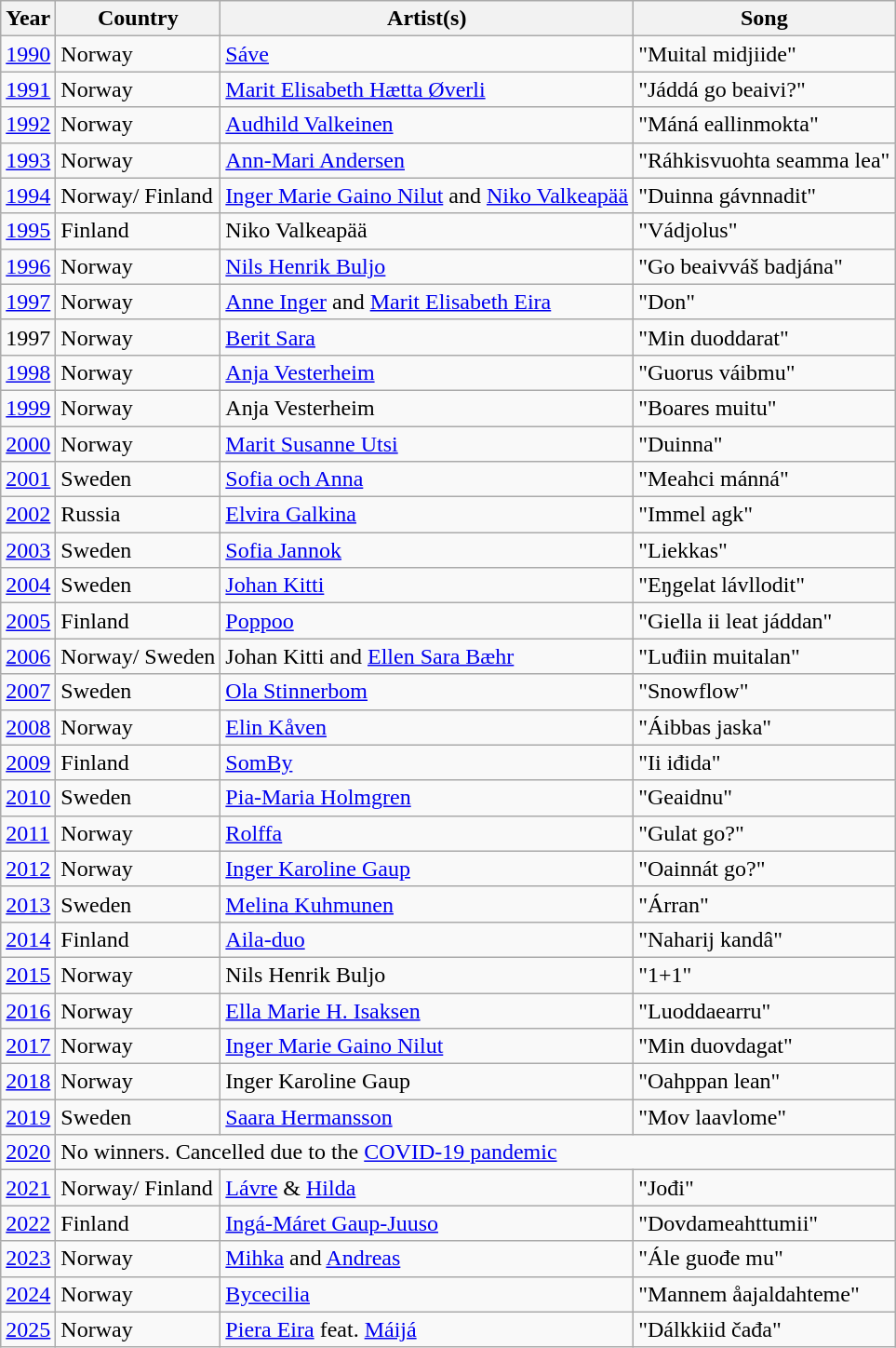<table align="center" class="wikitable sortable">
<tr>
<th>Year</th>
<th>Country</th>
<th>Artist(s)</th>
<th>Song</th>
</tr>
<tr>
<td><a href='#'>1990</a></td>
<td> Norway</td>
<td><a href='#'>Sáve</a></td>
<td>"Muital midjiide"</td>
</tr>
<tr>
<td><a href='#'>1991</a></td>
<td> Norway</td>
<td><a href='#'>Marit Elisabeth Hætta Øverli</a></td>
<td>"Jáddá go beaivi?"</td>
</tr>
<tr>
<td><a href='#'>1992</a></td>
<td> Norway</td>
<td><a href='#'>Audhild Valkeinen</a></td>
<td>"Máná eallinmokta"</td>
</tr>
<tr>
<td><a href='#'>1993</a></td>
<td> Norway</td>
<td><a href='#'>Ann-Mari Andersen</a></td>
<td>"Ráhkisvuohta seamma lea"</td>
</tr>
<tr>
<td><a href='#'>1994</a></td>
<td> Norway/  Finland</td>
<td><a href='#'>Inger Marie Gaino Nilut</a> and <a href='#'>Niko Valkeapää</a></td>
<td>"Duinna gávnnadit"</td>
</tr>
<tr>
<td><a href='#'>1995</a></td>
<td> Finland</td>
<td>Niko Valkeapää</td>
<td>"Vádjolus"</td>
</tr>
<tr>
<td><a href='#'>1996</a></td>
<td> Norway</td>
<td><a href='#'>Nils Henrik Buljo</a></td>
<td>"Go beaivváš badjána"</td>
</tr>
<tr>
<td><a href='#'>1997</a></td>
<td> Norway</td>
<td><a href='#'>Anne Inger</a> and <a href='#'>Marit Elisabeth Eira</a></td>
<td>"Don"</td>
</tr>
<tr>
<td>1997</td>
<td> Norway</td>
<td><a href='#'>Berit Sara</a></td>
<td>"Min duoddarat"</td>
</tr>
<tr>
<td><a href='#'>1998</a></td>
<td> Norway</td>
<td><a href='#'>Anja Vesterheim</a></td>
<td>"Guorus váibmu"</td>
</tr>
<tr>
<td><a href='#'>1999</a></td>
<td> Norway</td>
<td>Anja Vesterheim</td>
<td>"Boares muitu"</td>
</tr>
<tr>
<td><a href='#'>2000</a></td>
<td> Norway</td>
<td><a href='#'>Marit Susanne Utsi</a></td>
<td>"Duinna"</td>
</tr>
<tr>
<td><a href='#'>2001</a></td>
<td> Sweden</td>
<td><a href='#'>Sofia och Anna</a></td>
<td>"Meahci mánná"</td>
</tr>
<tr>
<td><a href='#'>2002</a></td>
<td> Russia</td>
<td><a href='#'>Elvira Galkina</a></td>
<td>"Immel agk"</td>
</tr>
<tr>
<td><a href='#'>2003</a></td>
<td> Sweden</td>
<td><a href='#'>Sofia Jannok</a></td>
<td>"Liekkas"</td>
</tr>
<tr>
<td><a href='#'>2004</a></td>
<td> Sweden</td>
<td><a href='#'>Johan Kitti</a></td>
<td>"Eŋgelat lávllodit"</td>
</tr>
<tr>
<td><a href='#'>2005</a></td>
<td> Finland</td>
<td><a href='#'>Poppoo</a></td>
<td>"Giella ii leat jáddan"</td>
</tr>
<tr>
<td><a href='#'>2006</a></td>
<td> Norway/  Sweden</td>
<td>Johan Kitti and <a href='#'>Ellen Sara Bæhr</a></td>
<td>"Luđiin muitalan"</td>
</tr>
<tr>
<td><a href='#'>2007</a></td>
<td> Sweden</td>
<td><a href='#'>Ola Stinnerbom</a></td>
<td>"Snowflow"</td>
</tr>
<tr>
<td><a href='#'>2008</a></td>
<td> Norway</td>
<td><a href='#'>Elin Kåven</a></td>
<td>"Áibbas jaska"</td>
</tr>
<tr>
<td><a href='#'>2009</a></td>
<td> Finland</td>
<td><a href='#'>SomBy</a></td>
<td>"Ii iđida"</td>
</tr>
<tr>
<td><a href='#'>2010</a></td>
<td> Sweden</td>
<td><a href='#'>Pia-Maria Holmgren</a></td>
<td>"Geaidnu"</td>
</tr>
<tr>
<td><a href='#'>2011</a></td>
<td> Norway</td>
<td><a href='#'>Rolffa</a></td>
<td>"Gulat go?"</td>
</tr>
<tr>
<td><a href='#'>2012</a></td>
<td> Norway</td>
<td><a href='#'>Inger Karoline Gaup</a></td>
<td>"Oainnát go?"</td>
</tr>
<tr>
<td><a href='#'>2013</a></td>
<td> Sweden</td>
<td><a href='#'>Melina Kuhmunen</a></td>
<td>"Árran"</td>
</tr>
<tr>
<td><a href='#'>2014</a></td>
<td> Finland</td>
<td><a href='#'>Aila-duo</a></td>
<td>"Naharij kandâ"</td>
</tr>
<tr>
<td><a href='#'>2015</a></td>
<td> Norway</td>
<td>Nils Henrik Buljo</td>
<td>"1+1"</td>
</tr>
<tr>
<td><a href='#'>2016</a></td>
<td> Norway</td>
<td><a href='#'>Ella Marie H. Isaksen</a></td>
<td>"Luoddaearru"</td>
</tr>
<tr>
<td><a href='#'>2017</a></td>
<td> Norway</td>
<td><a href='#'>Inger Marie Gaino Nilut</a></td>
<td>"Min duovdagat"</td>
</tr>
<tr>
<td><a href='#'>2018</a></td>
<td> Norway</td>
<td>Inger Karoline Gaup</td>
<td>"Oahppan lean"</td>
</tr>
<tr>
<td><a href='#'>2019</a></td>
<td> Sweden</td>
<td><a href='#'>Saara Hermansson</a></td>
<td>"Mov laavlome"</td>
</tr>
<tr>
<td><a href='#'>2020</a></td>
<td colspan="3"; text-align: center;">No winners. Cancelled due to the <a href='#'>COVID-19 pandemic</a></td>
</tr>
<tr>
<td><a href='#'>2021</a></td>
<td> Norway/  Finland</td>
<td><a href='#'>Lávre</a> & <a href='#'>Hilda</a></td>
<td>"Jođi"</td>
</tr>
<tr>
<td><a href='#'>2022</a></td>
<td> Finland</td>
<td><a href='#'>Ingá-Máret Gaup-Juuso</a></td>
<td>"Dovdameahttumii"</td>
</tr>
<tr>
<td><a href='#'>2023</a></td>
<td> Norway</td>
<td><a href='#'>Mihka</a> and <a href='#'>Andreas</a></td>
<td>"Ále guođe mu"</td>
</tr>
<tr>
<td><a href='#'>2024</a></td>
<td> Norway</td>
<td><a href='#'>Bycecilia</a></td>
<td>"Mannem åajaldahteme"</td>
</tr>
<tr>
<td><a href='#'>2025</a></td>
<td> Norway</td>
<td><a href='#'>Piera Eira</a> feat. <a href='#'>Máijá</a></td>
<td>"Dálkkiid čađa"</td>
</tr>
</table>
